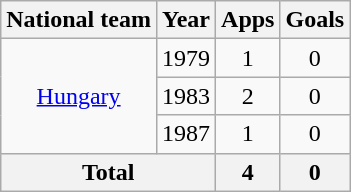<table class="wikitable" style="text-align:center">
<tr>
<th>National team</th>
<th>Year</th>
<th>Apps</th>
<th>Goals</th>
</tr>
<tr>
<td rowspan="3"><a href='#'>Hungary</a></td>
<td>1979</td>
<td>1</td>
<td>0</td>
</tr>
<tr>
<td>1983</td>
<td>2</td>
<td>0</td>
</tr>
<tr>
<td>1987</td>
<td>1</td>
<td>0</td>
</tr>
<tr>
<th colspan=2>Total</th>
<th>4</th>
<th>0</th>
</tr>
</table>
